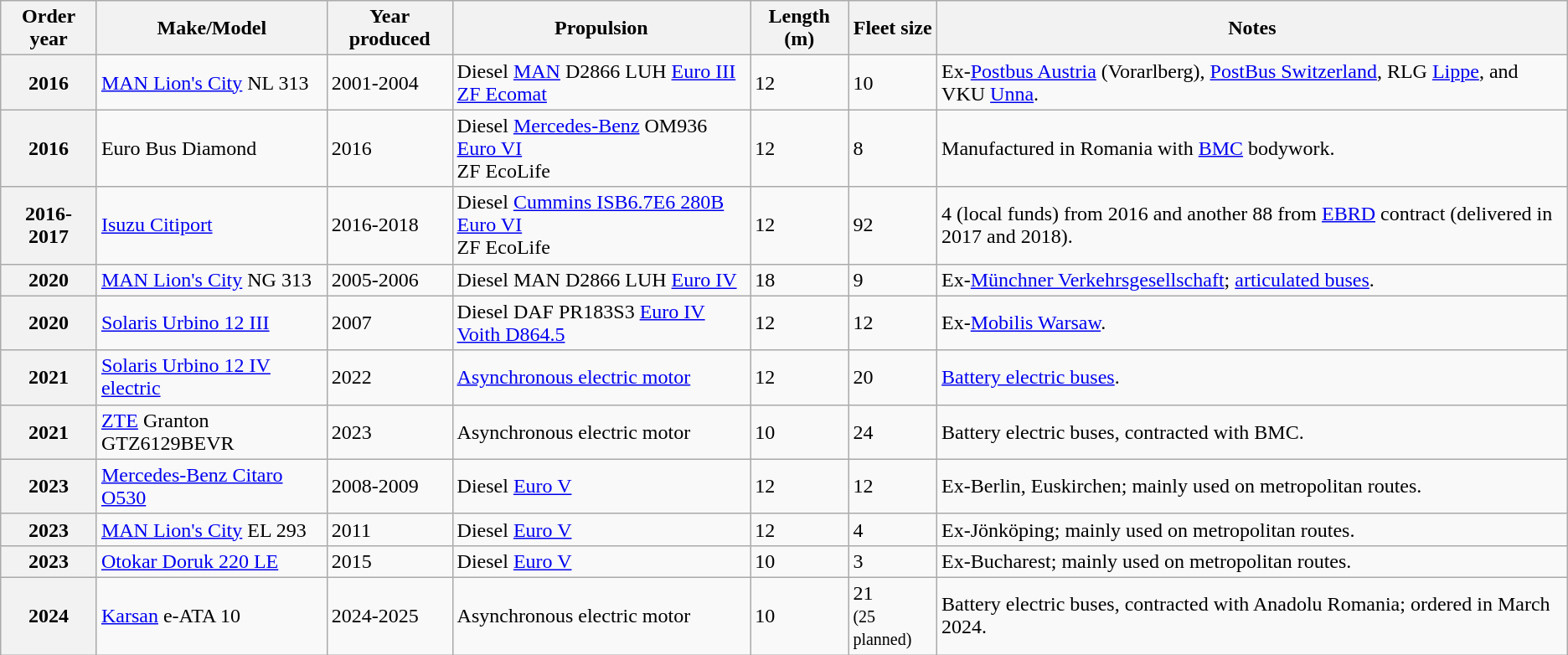<table class="wikitable sortable">
<tr>
<th>Order year</th>
<th>Make/Model</th>
<th>Year produced</th>
<th>Propulsion</th>
<th>Length (m)</th>
<th>Fleet size</th>
<th class="unsortable">Notes</th>
</tr>
<tr>
<th>2016</th>
<td><a href='#'>MAN Lion's City</a> NL 313</td>
<td>2001-2004</td>
<td>Diesel <a href='#'>MAN</a> D2866 LUH <a href='#'>Euro III</a><br><a href='#'>ZF Ecomat</a></td>
<td>12</td>
<td>10</td>
<td>Ex-<a href='#'>Postbus Austria</a> (Vorarlberg), <a href='#'>PostBus Switzerland</a>, RLG <a href='#'>Lippe</a>, and VKU <a href='#'>Unna</a>.</td>
</tr>
<tr>
<th>2016</th>
<td>Euro Bus Diamond</td>
<td>2016</td>
<td>Diesel <a href='#'>Mercedes-Benz</a> OM936 <a href='#'>Euro VI</a><br>ZF EcoLife</td>
<td>12</td>
<td>8</td>
<td>Manufactured in Romania with <a href='#'>BMC</a> bodywork.</td>
</tr>
<tr>
<th>2016-<br>2017</th>
<td><a href='#'>Isuzu Citiport</a></td>
<td>2016-2018</td>
<td>Diesel <a href='#'>Cummins ISB6.7E6 280B</a> <a href='#'>Euro VI</a><br>ZF EcoLife</td>
<td>12</td>
<td>92</td>
<td>4 (local funds) from 2016 and another 88 from <a href='#'>EBRD</a> contract (delivered in 2017 and 2018).</td>
</tr>
<tr>
<th>2020</th>
<td><a href='#'>MAN Lion's City</a> NG 313</td>
<td>2005-2006</td>
<td>Diesel MAN D2866 LUH <a href='#'>Euro IV</a></td>
<td>18</td>
<td>9</td>
<td>Ex-<a href='#'>Münchner Verkehrsgesellschaft</a>; <a href='#'>articulated buses</a>.</td>
</tr>
<tr>
<th>2020</th>
<td><a href='#'>Solaris Urbino 12 III</a></td>
<td>2007</td>
<td>Diesel DAF PR183S3 <a href='#'>Euro IV</a><br><a href='#'>Voith D864.5</a></td>
<td>12</td>
<td>12</td>
<td>Ex-<a href='#'>Mobilis Warsaw</a>.</td>
</tr>
<tr>
<th>2021</th>
<td><a href='#'>Solaris Urbino 12 IV electric</a></td>
<td>2022</td>
<td><a href='#'>Asynchronous electric motor</a></td>
<td>12</td>
<td>20</td>
<td><a href='#'>Battery electric buses</a>.</td>
</tr>
<tr>
<th>2021</th>
<td><a href='#'>ZTE</a> Granton GTZ6129BEVR</td>
<td>2023</td>
<td>Asynchronous electric motor</td>
<td>10</td>
<td>24</td>
<td>Battery electric buses, contracted with BMC.</td>
</tr>
<tr>
<th>2023</th>
<td><a href='#'>Mercedes-Benz Citaro O530</a></td>
<td>2008-2009</td>
<td>Diesel <a href='#'>Euro V</a></td>
<td>12</td>
<td>12</td>
<td>Ex-Berlin, Euskirchen; mainly used on metropolitan routes.</td>
</tr>
<tr>
<th>2023</th>
<td><a href='#'>MAN Lion's City</a> EL 293</td>
<td>2011</td>
<td>Diesel <a href='#'>Euro V</a></td>
<td>12</td>
<td>4</td>
<td>Ex-Jönköping; mainly used on metropolitan routes.</td>
</tr>
<tr>
<th>2023</th>
<td><a href='#'>Otokar Doruk 220 LE</a></td>
<td>2015</td>
<td>Diesel <a href='#'>Euro V</a></td>
<td>10</td>
<td>3</td>
<td>Ex-Bucharest; mainly used on metropolitan routes.</td>
</tr>
<tr>
<th>2024</th>
<td><a href='#'>Karsan</a> e-ATA 10</td>
<td>2024-2025</td>
<td>Asynchronous electric motor</td>
<td>10</td>
<td>21<br><small>(25 planned)</small></td>
<td>Battery electric buses, contracted with Anadolu Romania; ordered in March 2024.</td>
</tr>
</table>
